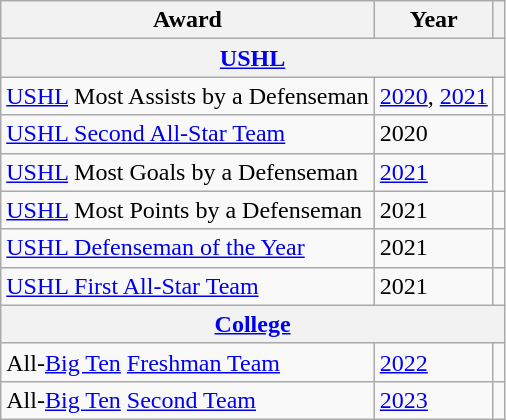<table class="wikitable">
<tr>
<th>Award</th>
<th>Year</th>
<th></th>
</tr>
<tr>
<th colspan="3"><a href='#'>USHL</a></th>
</tr>
<tr>
<td><a href='#'>USHL</a> Most Assists by a Defenseman</td>
<td><a href='#'>2020</a>, <a href='#'>2021</a></td>
<td></td>
</tr>
<tr>
<td><a href='#'>USHL Second All-Star Team</a></td>
<td>2020</td>
<td></td>
</tr>
<tr>
<td><a href='#'>USHL</a> Most Goals by a Defenseman</td>
<td><a href='#'>2021</a></td>
<td></td>
</tr>
<tr>
<td><a href='#'>USHL</a> Most Points by a Defenseman</td>
<td>2021</td>
<td></td>
</tr>
<tr>
<td><a href='#'>USHL Defenseman of the Year</a></td>
<td>2021</td>
<td></td>
</tr>
<tr>
<td><a href='#'>USHL First All-Star Team</a></td>
<td>2021</td>
<td></td>
</tr>
<tr>
<th colspan="3"><a href='#'>College</a></th>
</tr>
<tr>
<td>All-<a href='#'>Big Ten</a> <a href='#'>Freshman Team</a></td>
<td><a href='#'>2022</a></td>
<td></td>
</tr>
<tr>
<td>All-<a href='#'>Big Ten</a> <a href='#'>Second Team</a></td>
<td><a href='#'>2023</a></td>
<td></td>
</tr>
</table>
